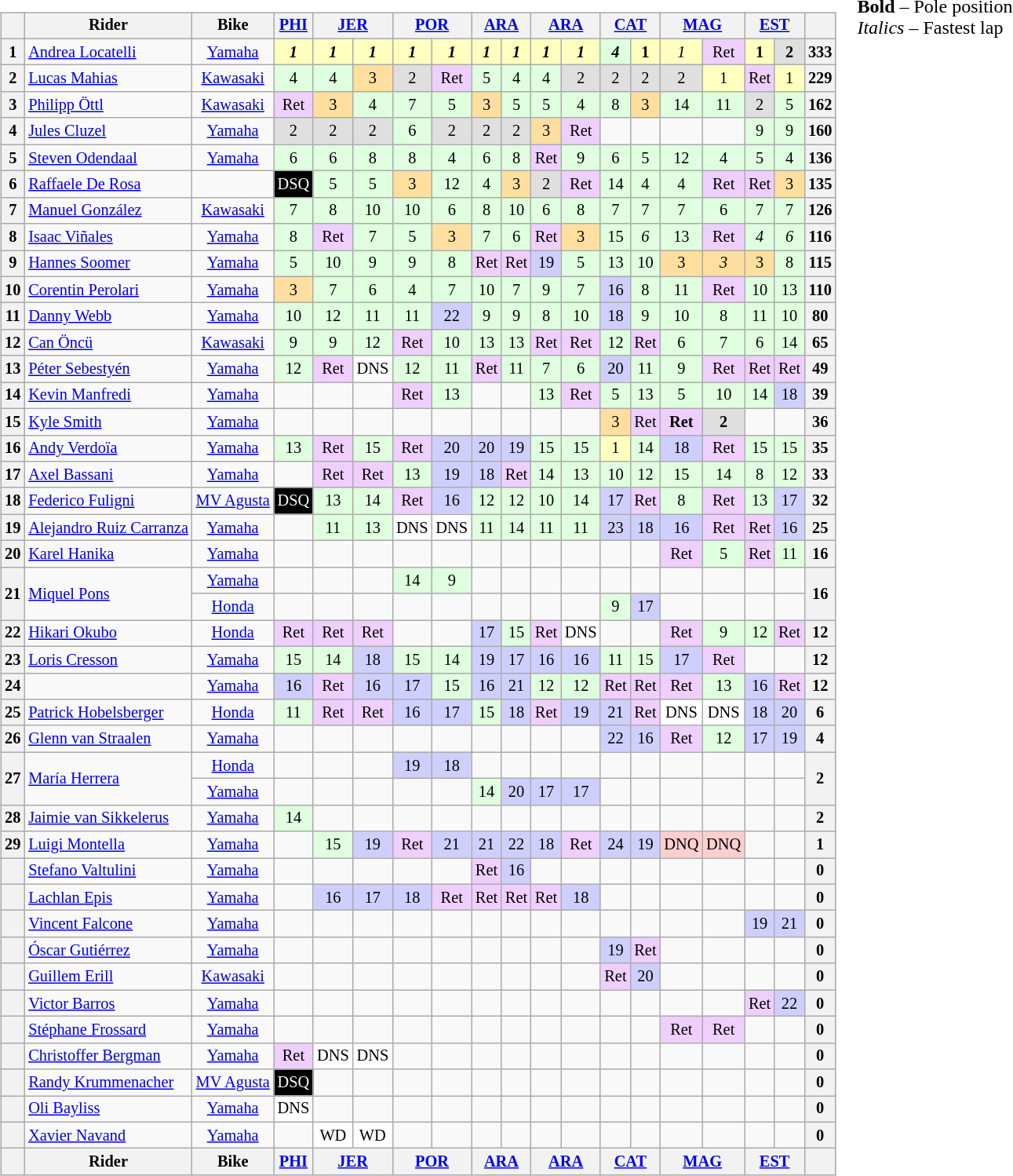<table>
<tr>
<td><br><table class="wikitable" style="font-size:85%; text-align:center;">
<tr>
<th></th>
<th>Rider</th>
<th>Bike</th>
<th><a href='#'>PHI</a><br></th>
<th colspan=2><a href='#'>JER</a><br></th>
<th colspan=2><a href='#'>POR</a><br></th>
<th colspan=2><a href='#'>ARA</a><br></th>
<th colspan=2><a href='#'>ARA</a><br></th>
<th colspan=2><a href='#'>CAT</a><br></th>
<th colspan=2><a href='#'>MAG</a><br></th>
<th colspan=2><a href='#'>EST</a><br></th>
<th></th>
</tr>
<tr>
<th>1</th>
<td align=left> <a href='#'>Andrea Locatelli</a></td>
<td><a href='#'>Yamaha</a></td>
<td style="background:#ffffbf;"><strong><em>1</em></strong></td>
<td style="background:#ffffbf;"><strong><em>1</em></strong></td>
<td style="background:#ffffbf;"><strong><em>1</em></strong></td>
<td style="background:#ffffbf;"><strong><em>1</em></strong></td>
<td style="background:#ffffbf;"><strong><em>1</em></strong></td>
<td style="background:#ffffbf;"><strong><em>1</em></strong></td>
<td style="background:#ffffbf;"><strong><em>1</em></strong></td>
<td style="background:#ffffbf;"><strong><em>1</em></strong></td>
<td style="background:#ffffbf;"><strong><em>1</em></strong></td>
<td style="background:#dfffdf;"><strong><em>4</em></strong></td>
<td style="background:#ffffbf;"><strong>1</strong></td>
<td style="background:#ffffbf;"><em>1</em></td>
<td style="background:#efcfff;">Ret</td>
<td style="background:#ffffbf;"><strong>1</strong></td>
<td style="background:#dfdfdf;"><strong>2</strong></td>
<th>333</th>
</tr>
<tr>
<th>2</th>
<td align=left> <a href='#'>Lucas Mahias</a></td>
<td><a href='#'>Kawasaki</a></td>
<td style="background:#dfffdf;">4</td>
<td style="background:#dfffdf;">4</td>
<td style="background:#ffdf9f;">3</td>
<td style="background:#dfdfdf;">2</td>
<td style="background:#efcfff;">Ret</td>
<td style="background:#dfffdf;">5</td>
<td style="background:#dfffdf;">4</td>
<td style="background:#dfffdf;">4</td>
<td style="background:#dfdfdf;">2</td>
<td style="background:#dfdfdf;">2</td>
<td style="background:#dfdfdf;">2</td>
<td style="background:#dfdfdf;">2</td>
<td style="background:#ffffbf;">1</td>
<td style="background:#efcfff;">Ret</td>
<td style="background:#ffffbf;">1</td>
<th>229</th>
</tr>
<tr>
<th>3</th>
<td align=left> <a href='#'>Philipp Öttl</a></td>
<td><a href='#'>Kawasaki</a></td>
<td style="background:#efcfff;">Ret</td>
<td style="background:#ffdf9f;">3</td>
<td style="background:#dfffdf;">4</td>
<td style="background:#dfffdf;">7</td>
<td style="background:#dfffdf;">5</td>
<td style="background:#ffdf9f;">3</td>
<td style="background:#dfffdf;">5</td>
<td style="background:#dfffdf;">5</td>
<td style="background:#dfffdf;">4</td>
<td style="background:#dfffdf;">8</td>
<td style="background:#ffdf9f;">3</td>
<td style="background:#dfffdf;">14</td>
<td style="background:#dfffdf;">11</td>
<td style="background:#dfdfdf;">2</td>
<td style="background:#dfffdf;">5</td>
<th>162</th>
</tr>
<tr>
<th>4</th>
<td align=left> <a href='#'>Jules Cluzel</a></td>
<td><a href='#'>Yamaha</a></td>
<td style="background:#dfdfdf;">2</td>
<td style="background:#dfdfdf;">2</td>
<td style="background:#dfdfdf;">2</td>
<td style="background:#dfffdf;">6</td>
<td style="background:#dfdfdf;">2</td>
<td style="background:#dfdfdf;">2</td>
<td style="background:#dfdfdf;">2</td>
<td style="background:#ffdf9f;">3</td>
<td style="background:#efcfff;">Ret</td>
<td></td>
<td></td>
<td></td>
<td></td>
<td style="background:#dfffdf;">9</td>
<td style="background:#dfffdf;">9</td>
<th>160</th>
</tr>
<tr>
<th>5</th>
<td align=left> <a href='#'>Steven Odendaal</a></td>
<td><a href='#'>Yamaha</a></td>
<td style="background:#dfffdf;">6</td>
<td style="background:#dfffdf;">6</td>
<td style="background:#dfffdf;">8</td>
<td style="background:#dfffdf;">8</td>
<td style="background:#dfffdf;">4</td>
<td style="background:#dfffdf;">6</td>
<td style="background:#dfffdf;">8</td>
<td style="background:#efcfff;">Ret</td>
<td style="background:#dfffdf;">9</td>
<td style="background:#dfffdf;">6</td>
<td style="background:#dfffdf;">5</td>
<td style="background:#dfffdf;">12</td>
<td style="background:#dfffdf;">4</td>
<td style="background:#dfffdf;">5</td>
<td style="background:#dfffdf;">4</td>
<th>136</th>
</tr>
<tr>
<th>6</th>
<td align=left> <a href='#'>Raffaele De Rosa</a></td>
<td></td>
<td style="background:#000000;color:#ffffff">DSQ</td>
<td style="background:#dfffdf;">5</td>
<td style="background:#dfffdf;">5</td>
<td style="background:#ffdf9f;">3</td>
<td style="background:#dfffdf;">12</td>
<td style="background:#dfffdf;">4</td>
<td style="background:#ffdf9f;">3</td>
<td style="background:#dfdfdf;">2</td>
<td style="background:#efcfff;">Ret</td>
<td style="background:#dfffdf;">14</td>
<td style="background:#dfffdf;">4</td>
<td style="background:#dfffdf;">4</td>
<td style="background:#efcfff;">Ret</td>
<td style="background:#efcfff;">Ret</td>
<td style="background:#ffdf9f;">3</td>
<th>135</th>
</tr>
<tr>
<th>7</th>
<td align=left> <a href='#'>Manuel González</a></td>
<td><a href='#'>Kawasaki</a></td>
<td style="background:#dfffdf;">7</td>
<td style="background:#dfffdf;">8</td>
<td style="background:#dfffdf;">10</td>
<td style="background:#dfffdf;">10</td>
<td style="background:#dfffdf;">6</td>
<td style="background:#dfffdf;">8</td>
<td style="background:#dfffdf;">10</td>
<td style="background:#dfffdf;">6</td>
<td style="background:#dfffdf;">8</td>
<td style="background:#dfffdf;">7</td>
<td style="background:#dfffdf;">7</td>
<td style="background:#dfffdf;">7</td>
<td style="background:#dfffdf;">6</td>
<td style="background:#dfffdf;">7</td>
<td style="background:#dfffdf;">7</td>
<th>126</th>
</tr>
<tr>
<th>8</th>
<td align=left> <a href='#'>Isaac Viñales</a></td>
<td><a href='#'>Yamaha</a></td>
<td style="background:#dfffdf;">8</td>
<td style="background:#efcfff;">Ret</td>
<td style="background:#dfffdf;">7</td>
<td style="background:#dfffdf;">5</td>
<td style="background:#ffdf9f;">3</td>
<td style="background:#dfffdf;">7</td>
<td style="background:#dfffdf;">6</td>
<td style="background:#efcfff;">Ret</td>
<td style="background:#ffdf9f;">3</td>
<td style="background:#dfffdf;">15</td>
<td style="background:#dfffdf;"><em>6</em></td>
<td style="background:#dfffdf;">13</td>
<td style="background:#efcfff;">Ret</td>
<td style="background:#dfffdf;"><em>4</em></td>
<td style="background:#dfffdf;"><em>6</em></td>
<th>116</th>
</tr>
<tr>
<th>9</th>
<td align=left> <a href='#'>Hannes Soomer</a></td>
<td><a href='#'>Yamaha</a></td>
<td style="background:#dfffdf;">5</td>
<td style="background:#dfffdf;">10</td>
<td style="background:#dfffdf;">9</td>
<td style="background:#dfffdf;">9</td>
<td style="background:#dfffdf;">8</td>
<td style="background:#efcfff;">Ret</td>
<td style="background:#efcfff;">Ret</td>
<td style="background:#cfcfff;">19</td>
<td style="background:#dfffdf;">5</td>
<td style="background:#dfffdf;">13</td>
<td style="background:#dfffdf;">10</td>
<td style="background:#ffdf9f;">3</td>
<td style="background:#ffdf9f;"><em>3</em></td>
<td style="background:#ffdf9f;">3</td>
<td style="background:#dfffdf;">8</td>
<th>115</th>
</tr>
<tr>
<th>10</th>
<td align=left> <a href='#'>Corentin Perolari</a></td>
<td><a href='#'>Yamaha</a></td>
<td style="background:#ffdf9f;">3</td>
<td style="background:#dfffdf;">7</td>
<td style="background:#dfffdf;">6</td>
<td style="background:#dfffdf;">4</td>
<td style="background:#dfffdf;">7</td>
<td style="background:#dfffdf;">10</td>
<td style="background:#dfffdf;">7</td>
<td style="background:#dfffdf;">9</td>
<td style="background:#dfffdf;">7</td>
<td style="background:#cfcfff;">16</td>
<td style="background:#dfffdf;">8</td>
<td style="background:#dfffdf;">11</td>
<td style="background:#efcfff;">Ret</td>
<td style="background:#dfffdf;">10</td>
<td style="background:#dfffdf;">13</td>
<th>110</th>
</tr>
<tr>
<th>11</th>
<td align=left> <a href='#'>Danny Webb</a></td>
<td><a href='#'>Yamaha</a></td>
<td style="background:#dfffdf;">10</td>
<td style="background:#dfffdf;">12</td>
<td style="background:#dfffdf;">11</td>
<td style="background:#dfffdf;">11</td>
<td style="background:#cfcfff;">22</td>
<td style="background:#dfffdf;">9</td>
<td style="background:#dfffdf;">9</td>
<td style="background:#dfffdf;">8</td>
<td style="background:#dfffdf;">10</td>
<td style="background:#cfcfff;">18</td>
<td style="background:#dfffdf;">9</td>
<td style="background:#dfffdf;">10</td>
<td style="background:#dfffdf;">8</td>
<td style="background:#dfffdf;">11</td>
<td style="background:#dfffdf;">10</td>
<th>80</th>
</tr>
<tr>
<th>12</th>
<td align=left> <a href='#'>Can Öncü</a></td>
<td><a href='#'>Kawasaki</a></td>
<td style="background:#dfffdf;">9</td>
<td style="background:#dfffdf;">9</td>
<td style="background:#dfffdf;">12</td>
<td style="background:#efcfff;">Ret</td>
<td style="background:#dfffdf;">10</td>
<td style="background:#dfffdf;">13</td>
<td style="background:#dfffdf;">13</td>
<td style="background:#efcfff;">Ret</td>
<td style="background:#efcfff;">Ret</td>
<td style="background:#dfffdf;">12</td>
<td style="background:#efcfff;">Ret</td>
<td style="background:#dfffdf;">6</td>
<td style="background:#dfffdf;">7</td>
<td style="background:#dfffdf;">6</td>
<td style="background:#dfffdf;">14</td>
<th>65</th>
</tr>
<tr>
<th>13</th>
<td align=left> <a href='#'>Péter Sebestyén</a></td>
<td><a href='#'>Yamaha</a></td>
<td style="background:#dfffdf;">12</td>
<td style="background:#efcfff;">Ret</td>
<td style="background:#ffffff;">DNS</td>
<td style="background:#dfffdf;">12</td>
<td style="background:#dfffdf;">11</td>
<td style="background:#efcfff;">Ret</td>
<td style="background:#dfffdf;">11</td>
<td style="background:#dfffdf;">7</td>
<td style="background:#dfffdf;">6</td>
<td style="background:#cfcfff;">20</td>
<td style="background:#dfffdf;">11</td>
<td style="background:#dfffdf;">9</td>
<td style="background:#efcfff;">Ret</td>
<td style="background:#efcfff;">Ret</td>
<td style="background:#efcfff;">Ret</td>
<th>49</th>
</tr>
<tr>
<th>14</th>
<td align=left> <a href='#'>Kevin Manfredi</a></td>
<td><a href='#'>Yamaha</a></td>
<td></td>
<td></td>
<td></td>
<td style="background:#efcfff;">Ret</td>
<td style="background:#dfffdf;">13</td>
<td></td>
<td></td>
<td style="background:#dfffdf;">13</td>
<td style="background:#efcfff;">Ret</td>
<td style="background:#dfffdf;">5</td>
<td style="background:#dfffdf;">13</td>
<td style="background:#dfffdf;">5</td>
<td style="background:#dfffdf;">10</td>
<td style="background:#dfffdf;">14</td>
<td style="background:#cfcfff;">18</td>
<th>39</th>
</tr>
<tr>
<th>15</th>
<td align=left> <a href='#'>Kyle Smith</a></td>
<td><a href='#'>Yamaha</a></td>
<td></td>
<td></td>
<td></td>
<td></td>
<td></td>
<td></td>
<td></td>
<td></td>
<td></td>
<td style="background:#ffdf9f;">3</td>
<td style="background:#efcfff;">Ret</td>
<td style="background:#efcfff;"><strong> Ret</strong></td>
<td style="background:#dfdfdf;"><strong>2</strong></td>
<td></td>
<td></td>
<th>36</th>
</tr>
<tr>
<th>16</th>
<td align=left> <a href='#'>Andy Verdoïa</a></td>
<td><a href='#'>Yamaha</a></td>
<td style="background:#dfffdf;">13</td>
<td style="background:#efcfff;">Ret</td>
<td style="background:#dfffdf;">15</td>
<td style="background:#efcfff;">Ret</td>
<td style="background:#cfcfff;">20</td>
<td style="background:#cfcfff;">20</td>
<td style="background:#cfcfff;">19</td>
<td style="background:#dfffdf;">15</td>
<td style="background:#dfffdf;">15</td>
<td style="background:#ffffbf;">1</td>
<td style="background:#dfffdf;">14</td>
<td style="background:#cfcfff;">18</td>
<td style="background:#efcfff;">Ret</td>
<td style="background:#dfffdf;">15</td>
<td style="background:#dfffdf;">15</td>
<th>35</th>
</tr>
<tr>
<th>17</th>
<td align=left> <a href='#'>Axel Bassani</a></td>
<td><a href='#'>Yamaha</a></td>
<td></td>
<td style="background:#efcfff;">Ret</td>
<td style="background:#efcfff;">Ret</td>
<td style="background:#dfffdf;">13</td>
<td style="background:#cfcfff;">19</td>
<td style="background:#cfcfff;">18</td>
<td style="background:#efcfff;">Ret</td>
<td style="background:#dfffdf;">14</td>
<td style="background:#dfffdf;">13</td>
<td style="background:#dfffdf;">10</td>
<td style="background:#dfffdf;">12</td>
<td style="background:#dfffdf;">15</td>
<td style="background:#dfffdf;">14</td>
<td style="background:#dfffdf;">8</td>
<td style="background:#dfffdf;">12</td>
<th>33</th>
</tr>
<tr>
<th>18</th>
<td align=left> <a href='#'>Federico Fuligni</a></td>
<td><a href='#'>MV Agusta</a></td>
<td style="background:#000000;color:#ffffff">DSQ</td>
<td style="background:#dfffdf;">13</td>
<td style="background:#dfffdf;">14</td>
<td style="background:#efcfff;">Ret</td>
<td style="background:#cfcfff;">16</td>
<td style="background:#dfffdf;">12</td>
<td style="background:#dfffdf;">12</td>
<td style="background:#dfffdf;">10</td>
<td style="background:#dfffdf;">14</td>
<td style="background:#cfcfff;">17</td>
<td style="background:#efcfff;">Ret</td>
<td style="background:#dfffdf;">8</td>
<td style="background:#efcfff;">Ret</td>
<td style="background:#dfffdf;">13</td>
<td style="background:#cfcfff;">17</td>
<th>32</th>
</tr>
<tr>
<th>19</th>
<td align=left> <a href='#'>Alejandro Ruiz Carranza</a></td>
<td><a href='#'>Yamaha</a></td>
<td></td>
<td style="background:#dfffdf;">11</td>
<td style="background:#dfffdf;">13</td>
<td style="background:#ffffff;">DNS</td>
<td style="background:#ffffff;">DNS</td>
<td style="background:#dfffdf;">11</td>
<td style="background:#dfffdf;">14</td>
<td style="background:#dfffdf;">11</td>
<td style="background:#dfffdf;">11</td>
<td style="background:#cfcfff;">23</td>
<td style="background:#cfcfff;">18</td>
<td style="background:#cfcfff;">16</td>
<td style="background:#efcfff;">Ret</td>
<td style="background:#efcfff;">Ret</td>
<td style="background:#cfcfff;">16</td>
<th>25</th>
</tr>
<tr>
<th>20</th>
<td align=left> <a href='#'>Karel Hanika</a></td>
<td><a href='#'>Yamaha</a></td>
<td></td>
<td></td>
<td></td>
<td></td>
<td></td>
<td></td>
<td></td>
<td></td>
<td></td>
<td></td>
<td></td>
<td style="background:#efcfff;">Ret</td>
<td style="background:#dfffdf;">5</td>
<td style="background:#efcfff;">Ret</td>
<td style="background:#dfffdf;">11</td>
<th>16</th>
</tr>
<tr>
<th rowspan=2>21</th>
<td rowspan=2 align=left> <a href='#'>Miquel Pons</a></td>
<td><a href='#'>Yamaha</a></td>
<td></td>
<td></td>
<td></td>
<td style="background:#dfffdf;">14</td>
<td style="background:#dfffdf;">9</td>
<td></td>
<td></td>
<td></td>
<td></td>
<td></td>
<td></td>
<td></td>
<td></td>
<td></td>
<td></td>
<th rowspan=2>16</th>
</tr>
<tr>
<td><a href='#'>Honda</a></td>
<td></td>
<td></td>
<td></td>
<td></td>
<td></td>
<td></td>
<td></td>
<td></td>
<td></td>
<td style="background:#dfffdf;">9</td>
<td style="background:#cfcfff;">17</td>
<td></td>
<td></td>
<td></td>
<td></td>
</tr>
<tr>
<th>22</th>
<td align=left> <a href='#'>Hikari Okubo</a></td>
<td><a href='#'>Honda</a></td>
<td style="background:#efcfff;">Ret</td>
<td style="background:#efcfff;">Ret</td>
<td style="background:#efcfff;">Ret</td>
<td></td>
<td></td>
<td style="background:#cfcfff;">17</td>
<td style="background:#dfffdf;">15</td>
<td style="background:#efcfff;">Ret</td>
<td style="background:#ffffff;">DNS</td>
<td></td>
<td></td>
<td style="background:#efcfff;">Ret</td>
<td style="background:#dfffdf;">9</td>
<td style="background:#dfffdf;">12</td>
<td style="background:#efcfff;">Ret</td>
<th>12</th>
</tr>
<tr>
<th>23</th>
<td align=left> <a href='#'>Loris Cresson</a></td>
<td><a href='#'>Yamaha</a></td>
<td style="background:#dfffdf;">15</td>
<td style="background:#dfffdf;">14</td>
<td style="background:#cfcfff;">18</td>
<td style="background:#dfffdf;">15</td>
<td style="background:#dfffdf;">14</td>
<td style="background:#cfcfff;">19</td>
<td style="background:#cfcfff;">17</td>
<td style="background:#cfcfff;">16</td>
<td style="background:#cfcfff;">16</td>
<td style="background:#dfffdf;">11</td>
<td style="background:#dfffdf;">15</td>
<td style="background:#cfcfff;">17</td>
<td style="background:#efcfff;">Ret</td>
<td></td>
<td></td>
<th>12</th>
</tr>
<tr>
<th>24</th>
<td align=left></td>
<td><a href='#'>Yamaha</a></td>
<td style="background:#cfcfff;">16</td>
<td style="background:#efcfff;">Ret</td>
<td style="background:#cfcfff;">16</td>
<td style="background:#cfcfff;">17</td>
<td style="background:#dfffdf;">15</td>
<td style="background:#cfcfff;">16</td>
<td style="background:#cfcfff;">21</td>
<td style="background:#dfffdf;">12</td>
<td style="background:#dfffdf;">12</td>
<td style="background:#efcfff;">Ret</td>
<td style="background:#efcfff;">Ret</td>
<td style="background:#efcfff;">Ret</td>
<td style="background:#dfffdf;">13</td>
<td style="background:#cfcfff;">16</td>
<td style="background:#efcfff;">Ret</td>
<th>12</th>
</tr>
<tr>
<th>25</th>
<td align=left> <a href='#'>Patrick Hobelsberger</a></td>
<td><a href='#'>Honda</a></td>
<td style="background:#dfffdf;">11</td>
<td style="background:#efcfff;">Ret</td>
<td style="background:#efcfff;">Ret</td>
<td style="background:#cfcfff;">16</td>
<td style="background:#cfcfff;">17</td>
<td style="background:#dfffdf;">15</td>
<td style="background:#cfcfff;">18</td>
<td style="background:#efcfff;">Ret</td>
<td style="background:#cfcfff;">19</td>
<td style="background:#cfcfff;">21</td>
<td style="background:#efcfff;">Ret</td>
<td style="background:#ffffff;">DNS</td>
<td style="background:#ffffff;">DNS</td>
<td style="background:#cfcfff;">18</td>
<td style="background:#cfcfff;">20</td>
<th>6</th>
</tr>
<tr>
<th>26</th>
<td align=left> <a href='#'>Glenn van Straalen</a></td>
<td><a href='#'>Yamaha</a></td>
<td></td>
<td></td>
<td></td>
<td></td>
<td></td>
<td></td>
<td></td>
<td></td>
<td></td>
<td style="background:#cfcfff;">22</td>
<td style="background:#cfcfff;">16</td>
<td style="background:#efcfff;">Ret</td>
<td style="background:#dfffdf;">12</td>
<td style="background:#cfcfff;">17</td>
<td style="background:#cfcfff;">19</td>
<th>4</th>
</tr>
<tr>
<th rowspan=2>27</th>
<td rowspan=2 align=left> <a href='#'>María Herrera</a></td>
<td><a href='#'>Honda</a></td>
<td></td>
<td></td>
<td></td>
<td style="background:#cfcfff;">19</td>
<td style="background:#cfcfff;">18</td>
<td></td>
<td></td>
<td></td>
<td></td>
<td></td>
<td></td>
<td></td>
<td></td>
<td></td>
<td></td>
<th rowspan=2>2</th>
</tr>
<tr>
<td><a href='#'>Yamaha</a></td>
<td></td>
<td></td>
<td></td>
<td></td>
<td></td>
<td style="background:#dfffdf;">14</td>
<td style="background:#cfcfff;">20</td>
<td style="background:#cfcfff;">17</td>
<td style="background:#cfcfff;">17</td>
<td></td>
<td></td>
<td></td>
<td></td>
<td></td>
<td></td>
</tr>
<tr>
<th>28</th>
<td align=left> <a href='#'>Jaimie van Sikkelerus</a></td>
<td><a href='#'>Yamaha</a></td>
<td style="background:#dfffdf;">14</td>
<td></td>
<td></td>
<td></td>
<td></td>
<td></td>
<td></td>
<td></td>
<td></td>
<td></td>
<td></td>
<td></td>
<td></td>
<td></td>
<td></td>
<th>2</th>
</tr>
<tr>
<th>29</th>
<td align=left> <a href='#'>Luigi Montella</a></td>
<td><a href='#'>Yamaha</a></td>
<td></td>
<td style="background:#dfffdf;">15</td>
<td style="background:#cfcfff;">19</td>
<td style="background:#efcfff;">Ret</td>
<td style="background:#cfcfff;">21</td>
<td style="background:#cfcfff;">21</td>
<td style="background:#cfcfff;">22</td>
<td style="background:#cfcfff;">18</td>
<td style="background:#efcfff;">Ret</td>
<td style="background:#cfcfff;">24</td>
<td style="background:#cfcfff;">19</td>
<td style="background:#ffcfcf;">DNQ</td>
<td style="background:#ffcfcf;">DNQ</td>
<td></td>
<td></td>
<th>1</th>
</tr>
<tr>
<th></th>
<td align=left> <a href='#'>Stefano Valtulini</a></td>
<td><a href='#'>Yamaha</a></td>
<td></td>
<td></td>
<td></td>
<td></td>
<td></td>
<td style="background:#efcfff;">Ret</td>
<td style="background:#cfcfff;">16</td>
<td></td>
<td></td>
<td></td>
<td></td>
<td></td>
<td></td>
<td></td>
<td></td>
<th>0</th>
</tr>
<tr>
<th></th>
<td align=left> <a href='#'>Lachlan Epis</a></td>
<td><a href='#'>Yamaha</a></td>
<td></td>
<td style="background:#cfcfff;">16</td>
<td style="background:#cfcfff;">17</td>
<td style="background:#cfcfff;">18</td>
<td style="background:#efcfff;">Ret</td>
<td style="background:#efcfff;">Ret</td>
<td style="background:#efcfff;">Ret</td>
<td style="background:#efcfff;">Ret</td>
<td style="background:#cfcfff;">18</td>
<td></td>
<td></td>
<td></td>
<td></td>
<td></td>
<td></td>
<th>0</th>
</tr>
<tr>
<th></th>
<td align=left> <a href='#'>Vincent Falcone</a></td>
<td><a href='#'>Yamaha</a></td>
<td></td>
<td></td>
<td></td>
<td></td>
<td></td>
<td></td>
<td></td>
<td></td>
<td></td>
<td></td>
<td></td>
<td></td>
<td></td>
<td style="background:#cfcfff;">19</td>
<td style="background:#cfcfff;">21</td>
<th>0</th>
</tr>
<tr>
<th></th>
<td align=left> <a href='#'>Óscar Gutiérrez</a></td>
<td><a href='#'>Yamaha</a></td>
<td></td>
<td></td>
<td></td>
<td></td>
<td></td>
<td></td>
<td></td>
<td></td>
<td></td>
<td style="background:#cfcfff;">19</td>
<td style="background:#efcfff;">Ret</td>
<td></td>
<td></td>
<td></td>
<td></td>
<th>0</th>
</tr>
<tr>
<th></th>
<td align=left> <a href='#'>Guillem Erill</a></td>
<td><a href='#'>Kawasaki</a></td>
<td></td>
<td></td>
<td></td>
<td></td>
<td></td>
<td></td>
<td></td>
<td></td>
<td></td>
<td style="background:#efcfff;">Ret</td>
<td style="background:#cfcfff;">20</td>
<td></td>
<td></td>
<td></td>
<td></td>
<th>0</th>
</tr>
<tr>
<th></th>
<td align=left> <a href='#'>Victor Barros</a></td>
<td><a href='#'>Yamaha</a></td>
<td></td>
<td></td>
<td></td>
<td></td>
<td></td>
<td></td>
<td></td>
<td></td>
<td></td>
<td></td>
<td></td>
<td></td>
<td></td>
<td style="background:#efcfff;">Ret</td>
<td style="background:#cfcfff;">22</td>
<th>0</th>
</tr>
<tr>
<th></th>
<td align=left> <a href='#'>Stéphane Frossard</a></td>
<td><a href='#'>Yamaha</a></td>
<td></td>
<td></td>
<td></td>
<td></td>
<td></td>
<td></td>
<td></td>
<td></td>
<td></td>
<td></td>
<td></td>
<td style="background:#efcfff;">Ret</td>
<td style="background:#efcfff;">Ret</td>
<td></td>
<td></td>
<th>0</th>
</tr>
<tr>
<th></th>
<td align=left> <a href='#'>Christoffer Bergman</a></td>
<td><a href='#'>Yamaha</a></td>
<td style="background:#efcfff;">Ret</td>
<td style="background:#ffffff;">DNS</td>
<td style="background:#ffffff;">DNS</td>
<td></td>
<td></td>
<td></td>
<td></td>
<td></td>
<td></td>
<td></td>
<td></td>
<td></td>
<td></td>
<td></td>
<td></td>
<th>0</th>
</tr>
<tr>
<th></th>
<td align=left> <a href='#'>Randy Krummenacher</a></td>
<td><a href='#'>MV Agusta</a></td>
<td style="background:#000000;color:#ffffff">DSQ</td>
<td></td>
<td></td>
<td></td>
<td></td>
<td></td>
<td></td>
<td></td>
<td></td>
<td></td>
<td></td>
<td></td>
<td></td>
<td></td>
<td></td>
<th>0</th>
</tr>
<tr>
<th></th>
<td align=left> <a href='#'>Oli Bayliss</a></td>
<td><a href='#'>Yamaha</a></td>
<td style="background:#ffffff;">DNS</td>
<td></td>
<td></td>
<td></td>
<td></td>
<td></td>
<td></td>
<td></td>
<td></td>
<td></td>
<td></td>
<td></td>
<td></td>
<td></td>
<td></td>
<th>0</th>
</tr>
<tr>
<th></th>
<td align=left> <a href='#'>Xavier Navand</a></td>
<td><a href='#'>Yamaha</a></td>
<td></td>
<td style="background:#ffffff;">WD</td>
<td style="background:#ffffff;">WD</td>
<td></td>
<td></td>
<td></td>
<td></td>
<td></td>
<td></td>
<td></td>
<td></td>
<td></td>
<td></td>
<td></td>
<td></td>
<th>0</th>
</tr>
<tr>
<th></th>
<th>Rider</th>
<th>Bike</th>
<th><a href='#'>PHI</a><br></th>
<th colspan=2><a href='#'>JER</a><br></th>
<th colspan=2><a href='#'>POR</a><br></th>
<th colspan=2><a href='#'>ARA</a><br></th>
<th colspan=2><a href='#'>ARA</a><br></th>
<th colspan=2><a href='#'>CAT</a><br></th>
<th colspan=2><a href='#'>MAG</a><br></th>
<th colspan=2><a href='#'>EST</a><br></th>
<th></th>
</tr>
</table>
</td>
<td valign="top"><br>
<span><strong>Bold</strong> – Pole position<br><em>Italics</em> – Fastest lap</span></td>
</tr>
</table>
